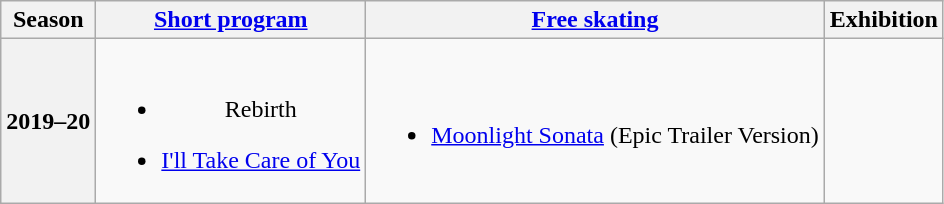<table class="wikitable" style="text-align:center">
<tr>
<th>Season</th>
<th><a href='#'>Short program</a></th>
<th><a href='#'>Free skating</a></th>
<th>Exhibition</th>
</tr>
<tr>
<th>2019–20 <br> </th>
<td><br><ul><li>Rebirth <br> </li></ul><ul><li><a href='#'>I'll Take Care of You</a> <br> </li></ul></td>
<td><br><ul><li><a href='#'>Moonlight Sonata</a> (Epic Trailer Version) <br> </li></ul></td>
<td></td>
</tr>
</table>
